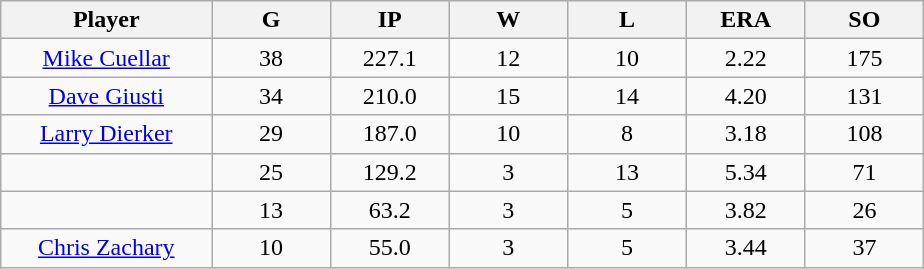<table class="wikitable sortable">
<tr>
<th bgcolor="#DDDDFF" width="16%">Player</th>
<th bgcolor="#DDDDFF" width="9%">G</th>
<th bgcolor="#DDDDFF" width="9%">IP</th>
<th bgcolor="#DDDDFF" width="9%">W</th>
<th bgcolor="#DDDDFF" width="9%">L</th>
<th bgcolor="#DDDDFF" width="9%">ERA</th>
<th bgcolor="#DDDDFF" width="9%">SO</th>
</tr>
<tr align="center">
<td><a href='#'>Mike Cuellar</a></td>
<td>38</td>
<td>227.1</td>
<td>12</td>
<td>10</td>
<td>2.22</td>
<td>175</td>
</tr>
<tr align="center">
<td><a href='#'>Dave Giusti</a></td>
<td>34</td>
<td>210.0</td>
<td>15</td>
<td>14</td>
<td>4.20</td>
<td>131</td>
</tr>
<tr align="center">
<td><a href='#'>Larry Dierker</a></td>
<td>29</td>
<td>187.0</td>
<td>10</td>
<td>8</td>
<td>3.18</td>
<td>108</td>
</tr>
<tr align="center">
<td></td>
<td>25</td>
<td>129.2</td>
<td>3</td>
<td>13</td>
<td>5.34</td>
<td>71</td>
</tr>
<tr align="center">
<td></td>
<td>13</td>
<td>63.2</td>
<td>3</td>
<td>5</td>
<td>3.82</td>
<td>26</td>
</tr>
<tr align="center">
<td><a href='#'>Chris Zachary</a></td>
<td>10</td>
<td>55.0</td>
<td>3</td>
<td>5</td>
<td>3.44</td>
<td>37</td>
</tr>
</table>
